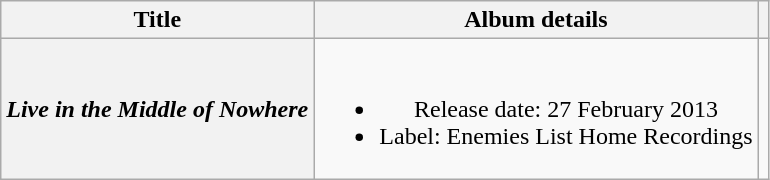<table class="wikitable plainrowheaders" style="text-align:center;">
<tr>
<th>Title</th>
<th>Album details</th>
<th></th>
</tr>
<tr>
<th scope="row"><em>Live in the Middle of Nowhere</em></th>
<td><br><ul><li>Release date: 27 February 2013</li><li>Label: Enemies List Home Recordings</li></ul></td>
<td></td>
</tr>
</table>
